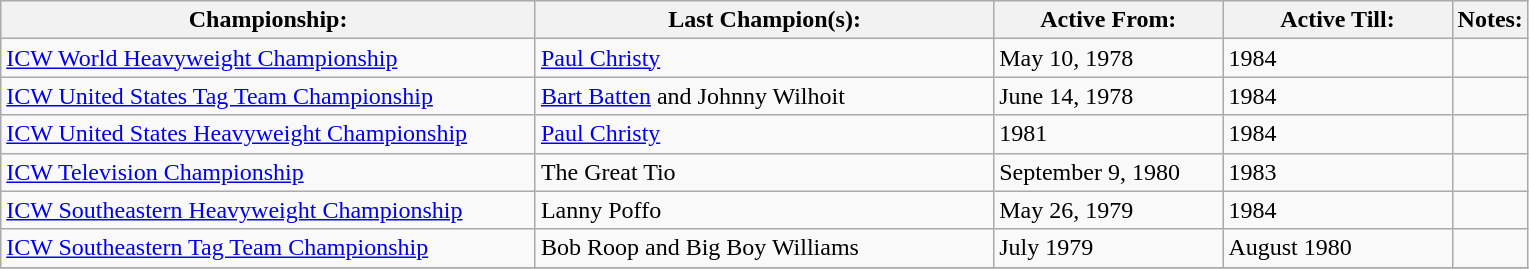<table class="wikitable">
<tr>
<th width=35%>Championship:</th>
<th width=30%>Last Champion(s):</th>
<th width=15%>Active From:</th>
<th width=15%>Active Till:</th>
<th width=5%>Notes:</th>
</tr>
<tr>
<td><a href='#'>ICW World Heavyweight Championship</a></td>
<td><a href='#'>Paul Christy</a></td>
<td>May 10, 1978</td>
<td>1984</td>
<td></td>
</tr>
<tr>
<td><a href='#'>ICW United States Tag Team Championship</a></td>
<td><a href='#'>Bart Batten</a> and Johnny Wilhoit</td>
<td>June 14, 1978</td>
<td>1984</td>
<td></td>
</tr>
<tr>
<td><a href='#'>ICW United States Heavyweight Championship</a></td>
<td><a href='#'>Paul Christy</a></td>
<td>1981</td>
<td>1984</td>
<td></td>
</tr>
<tr>
<td><a href='#'>ICW Television Championship</a></td>
<td>The Great Tio</td>
<td>September 9, 1980</td>
<td>1983</td>
<td></td>
</tr>
<tr>
<td><a href='#'>ICW Southeastern Heavyweight Championship</a></td>
<td>Lanny Poffo</td>
<td>May 26, 1979</td>
<td>1984</td>
<td></td>
</tr>
<tr>
<td><a href='#'>ICW Southeastern Tag Team Championship</a></td>
<td>Bob Roop and Big Boy Williams</td>
<td>July 1979</td>
<td>August 1980</td>
<td></td>
</tr>
<tr>
</tr>
</table>
